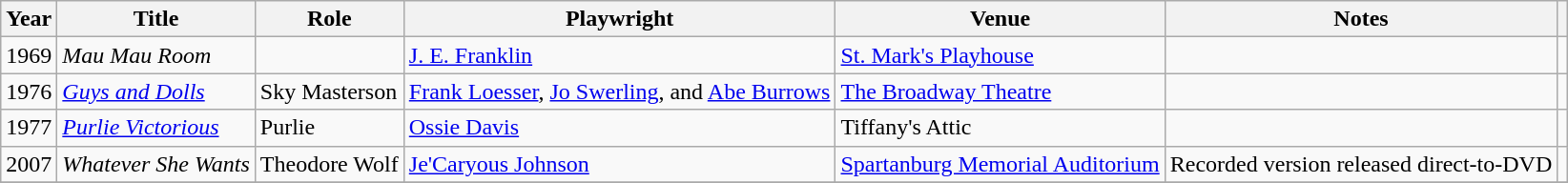<table class="wikitable">
<tr>
<th>Year</th>
<th>Title</th>
<th>Role</th>
<th>Playwright</th>
<th>Venue</th>
<th class=unsortable>Notes</th>
<th class=unsortable></th>
</tr>
<tr>
<td>1969</td>
<td><em>Mau Mau Room</em></td>
<td></td>
<td><a href='#'>J. E. Franklin</a></td>
<td><a href='#'>St. Mark's Playhouse</a></td>
<td></td>
<td></td>
</tr>
<tr>
<td>1976</td>
<td><em><a href='#'>Guys and Dolls</a></em></td>
<td>Sky Masterson</td>
<td><a href='#'>Frank Loesser</a>, <a href='#'>Jo Swerling</a>, and <a href='#'>Abe Burrows</a></td>
<td><a href='#'>The Broadway Theatre</a></td>
<td></td>
<td></td>
</tr>
<tr>
<td>1977</td>
<td><em><a href='#'>Purlie Victorious</a></em></td>
<td>Purlie</td>
<td><a href='#'>Ossie Davis</a></td>
<td>Tiffany's Attic</td>
<td></td>
<td></td>
</tr>
<tr>
<td>2007</td>
<td><em>Whatever She Wants</em></td>
<td>Theodore Wolf</td>
<td><a href='#'>Je'Caryous Johnson</a></td>
<td><a href='#'>Spartanburg Memorial Auditorium</a></td>
<td>Recorded version released direct-to-DVD</td>
<td></td>
</tr>
<tr>
</tr>
</table>
